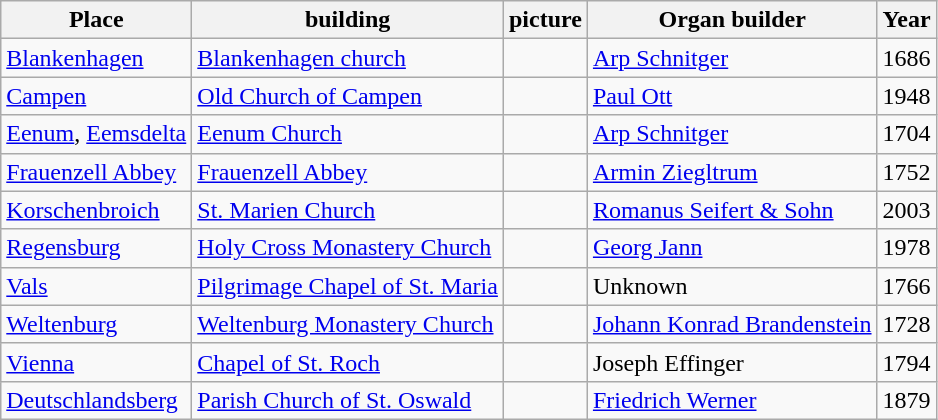<table class="wikitable sortable">
<tr>
<th>Place</th>
<th>building</th>
<th class=unsortable>picture</th>
<th>Organ builder</th>
<th>Year</th>
</tr>
<tr>
<td><a href='#'>Blankenhagen</a></td>
<td><a href='#'>Blankenhagen church</a></td>
<td></td>
<td data-sort-value="Schnitger"><a href='#'>Arp Schnitger</a></td>
<td>1686</td>
</tr>
<tr>
<td><a href='#'>Campen</a></td>
<td><a href='#'>Old Church of Campen</a></td>
<td></td>
<td data-sort-value="Ott"><a href='#'>Paul Ott</a></td>
<td>1948</td>
</tr>
<tr>
<td><a href='#'>Eenum</a>, <a href='#'>Eemsdelta</a></td>
<td><a href='#'>Eenum Church</a></td>
<td></td>
<td data-sort-value="Schnitger"><a href='#'>Arp Schnitger</a></td>
<td>1704</td>
</tr>
<tr>
<td><a href='#'>Frauenzell Abbey</a></td>
<td><a href='#'>Frauenzell Abbey</a></td>
<td></td>
<td data-sort-value="Ziegltrum"><a href='#'>Armin Ziegltrum</a></td>
<td>1752</td>
</tr>
<tr>
<td><a href='#'>Korschenbroich</a></td>
<td><a href='#'>St. Marien Church</a></td>
<td></td>
<td data-sort-value="Seifert"><a href='#'>Romanus Seifert & Sohn</a></td>
<td>2003</td>
</tr>
<tr>
<td><a href='#'>Regensburg</a></td>
<td><a href='#'>Holy Cross Monastery Church</a></td>
<td></td>
<td data-sort-value="Jann"><a href='#'>Georg Jann</a></td>
<td>1978</td>
</tr>
<tr>
<td><a href='#'>Vals</a></td>
<td><a href='#'>Pilgrimage Chapel of St. Maria</a></td>
<td></td>
<td>Unknown</td>
<td>1766</td>
</tr>
<tr>
<td><a href='#'>Weltenburg</a></td>
<td><a href='#'>Weltenburg Monastery Church</a></td>
<td></td>
<td data-sort-value="Brandenstein"><a href='#'>Johann Konrad Brandenstein</a></td>
<td>1728</td>
</tr>
<tr>
<td><a href='#'>Vienna</a></td>
<td><a href='#'>Chapel of St. Roch</a></td>
<td></td>
<td data-sort-value="Effinger">Joseph Effinger</td>
<td>1794</td>
</tr>
<tr>
<td><a href='#'>Deutschlandsberg</a></td>
<td><a href='#'>Parish Church of St. Oswald</a></td>
<td></td>
<td data-sort-value="Werner"><a href='#'>Friedrich Werner</a></td>
<td>1879</td>
</tr>
</table>
